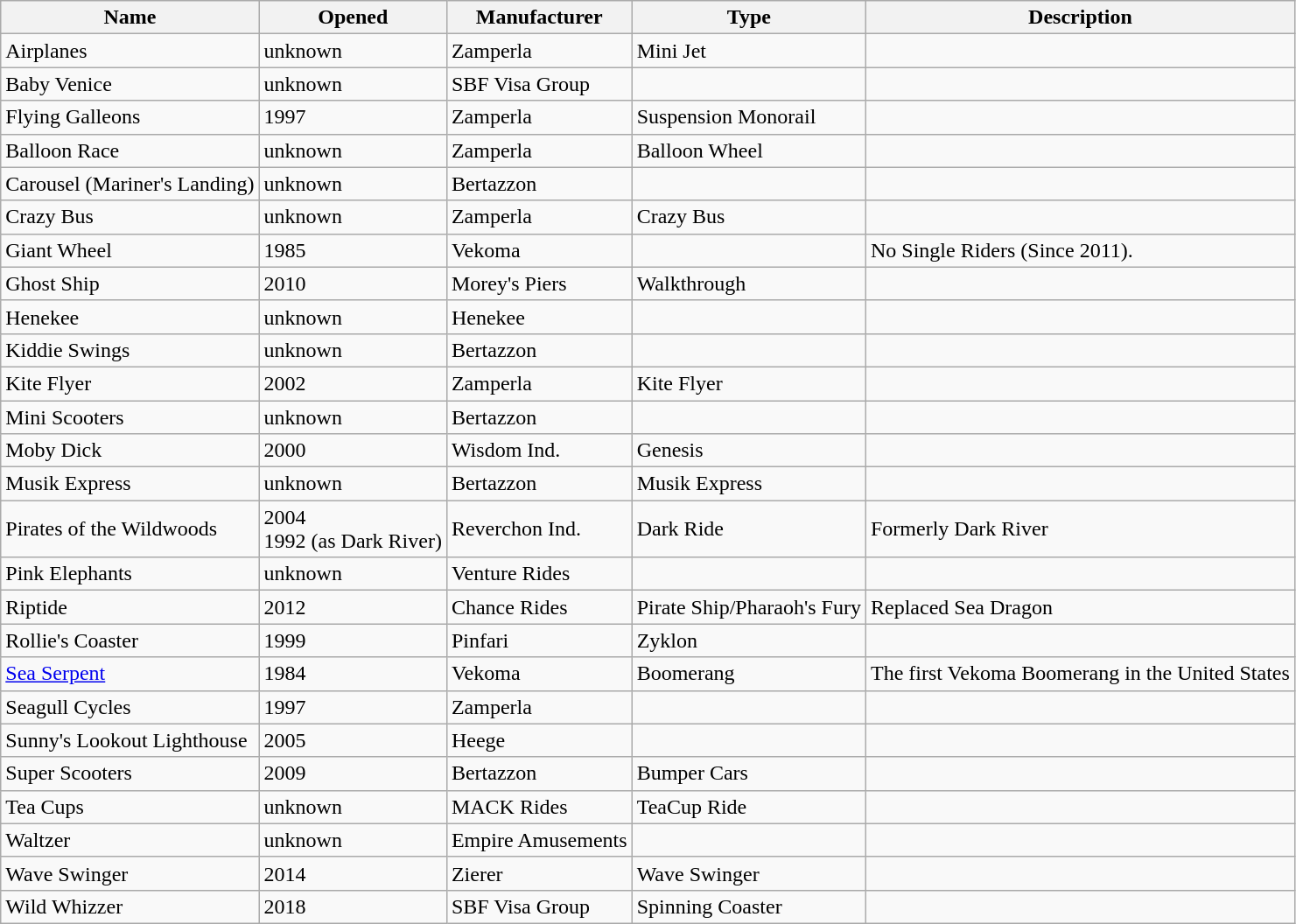<table class="wikitable sortable">
<tr>
<th>Name</th>
<th>Opened</th>
<th>Manufacturer</th>
<th>Type</th>
<th>Description</th>
</tr>
<tr>
<td>Airplanes</td>
<td>unknown</td>
<td>Zamperla</td>
<td>Mini Jet</td>
<td></td>
</tr>
<tr>
<td>Baby Venice</td>
<td>unknown</td>
<td>SBF Visa Group</td>
<td></td>
<td></td>
</tr>
<tr>
<td>Flying Galleons</td>
<td>1997</td>
<td>Zamperla</td>
<td>Suspension Monorail</td>
<td></td>
</tr>
<tr>
<td>Balloon Race</td>
<td>unknown</td>
<td>Zamperla</td>
<td>Balloon Wheel</td>
<td></td>
</tr>
<tr>
<td>Carousel (Mariner's Landing)</td>
<td>unknown</td>
<td>Bertazzon</td>
<td></td>
<td></td>
</tr>
<tr>
<td>Crazy Bus</td>
<td>unknown</td>
<td>Zamperla</td>
<td>Crazy Bus</td>
<td></td>
</tr>
<tr>
<td>Giant Wheel</td>
<td>1985</td>
<td>Vekoma</td>
<td></td>
<td>No Single Riders (Since 2011).</td>
</tr>
<tr>
<td>Ghost Ship</td>
<td>2010</td>
<td>Morey's Piers</td>
<td>Walkthrough</td>
<td></td>
</tr>
<tr>
<td>Henekee</td>
<td>unknown</td>
<td>Henekee</td>
<td></td>
<td></td>
</tr>
<tr>
<td>Kiddie Swings</td>
<td>unknown</td>
<td>Bertazzon</td>
<td></td>
<td></td>
</tr>
<tr>
<td>Kite Flyer</td>
<td>2002</td>
<td>Zamperla</td>
<td>Kite Flyer</td>
<td></td>
</tr>
<tr>
<td>Mini Scooters</td>
<td>unknown</td>
<td>Bertazzon</td>
<td></td>
<td></td>
</tr>
<tr>
<td>Moby Dick</td>
<td>2000</td>
<td>Wisdom Ind.</td>
<td>Genesis</td>
<td></td>
</tr>
<tr>
<td>Musik Express</td>
<td>unknown</td>
<td>Bertazzon</td>
<td>Musik Express</td>
<td></td>
</tr>
<tr>
<td>Pirates of the Wildwoods</td>
<td>2004<br>1992 (as Dark River)</td>
<td>Reverchon Ind.</td>
<td>Dark Ride</td>
<td>Formerly Dark River</td>
</tr>
<tr>
<td>Pink Elephants</td>
<td>unknown</td>
<td>Venture Rides</td>
<td></td>
<td></td>
</tr>
<tr>
<td>Riptide</td>
<td>2012</td>
<td>Chance Rides</td>
<td>Pirate Ship/Pharaoh's Fury</td>
<td>Replaced Sea Dragon</td>
</tr>
<tr>
<td>Rollie's Coaster</td>
<td>1999</td>
<td>Pinfari</td>
<td>Zyklon</td>
<td></td>
</tr>
<tr>
<td><a href='#'>Sea Serpent</a></td>
<td>1984</td>
<td>Vekoma</td>
<td>Boomerang</td>
<td>The first Vekoma Boomerang in the United States</td>
</tr>
<tr>
<td>Seagull Cycles</td>
<td>1997</td>
<td>Zamperla</td>
<td></td>
<td></td>
</tr>
<tr>
<td>Sunny's Lookout Lighthouse</td>
<td>2005</td>
<td>Heege</td>
<td></td>
<td></td>
</tr>
<tr>
<td>Super Scooters</td>
<td>2009</td>
<td>Bertazzon</td>
<td>Bumper Cars</td>
<td></td>
</tr>
<tr>
<td>Tea Cups</td>
<td>unknown</td>
<td>MACK Rides</td>
<td>TeaCup Ride</td>
<td></td>
</tr>
<tr>
<td>Waltzer</td>
<td>unknown</td>
<td>Empire Amusements</td>
<td></td>
<td></td>
</tr>
<tr>
<td>Wave Swinger</td>
<td>2014</td>
<td>Zierer</td>
<td>Wave Swinger</td>
<td></td>
</tr>
<tr>
<td>Wild Whizzer</td>
<td>2018</td>
<td>SBF Visa Group</td>
<td>Spinning Coaster</td>
<td></td>
</tr>
</table>
